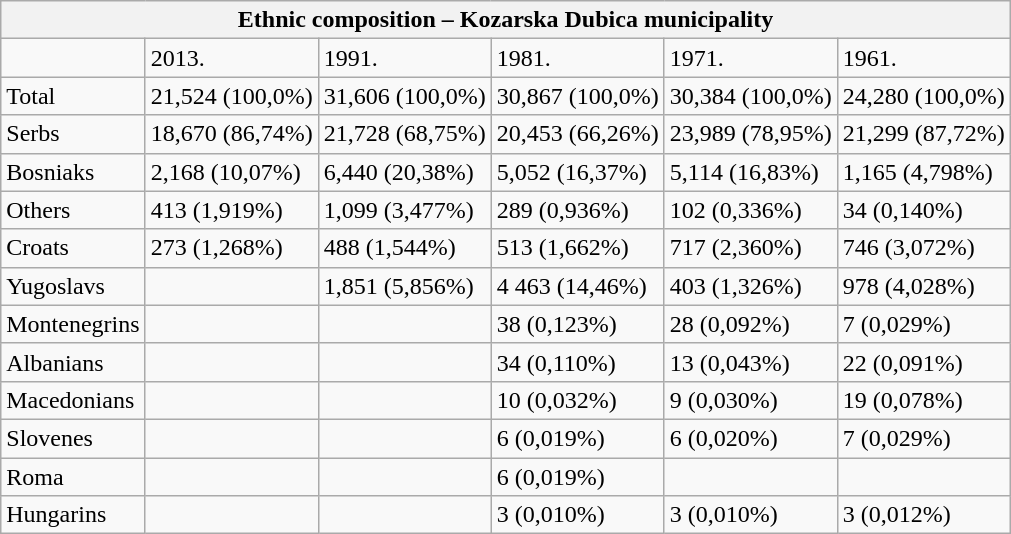<table class="wikitable">
<tr>
<th colspan="8">Ethnic composition – Kozarska Dubica municipality</th>
</tr>
<tr>
<td></td>
<td>2013.</td>
<td>1991.</td>
<td>1981.</td>
<td>1971.</td>
<td>1961.</td>
</tr>
<tr>
<td>Total</td>
<td>21,524 (100,0%)</td>
<td>31,606 (100,0%)</td>
<td>30,867 (100,0%)</td>
<td>30,384 (100,0%)</td>
<td>24,280 (100,0%)</td>
</tr>
<tr>
<td>Serbs</td>
<td>18,670 (86,74%)</td>
<td>21,728 (68,75%)</td>
<td>20,453 (66,26%)</td>
<td>23,989 (78,95%)</td>
<td>21,299 (87,72%)</td>
</tr>
<tr>
<td>Bosniaks</td>
<td>2,168 (10,07%)</td>
<td>6,440 (20,38%)</td>
<td>5,052 (16,37%)</td>
<td>5,114 (16,83%)</td>
<td>1,165 (4,798%)</td>
</tr>
<tr>
<td>Others</td>
<td>413 (1,919%)</td>
<td>1,099 (3,477%)</td>
<td>289 (0,936%)</td>
<td>102 (0,336%)</td>
<td>34 (0,140%)</td>
</tr>
<tr>
<td>Croats</td>
<td>273 (1,268%)</td>
<td>488 (1,544%)</td>
<td>513 (1,662%)</td>
<td>717 (2,360%)</td>
<td>746 (3,072%)</td>
</tr>
<tr>
<td>Yugoslavs</td>
<td></td>
<td>1,851 (5,856%)</td>
<td>4 463 (14,46%)</td>
<td>403 (1,326%)</td>
<td>978 (4,028%)</td>
</tr>
<tr>
<td>Montenegrins</td>
<td></td>
<td></td>
<td>38 (0,123%)</td>
<td>28 (0,092%)</td>
<td>7 (0,029%)</td>
</tr>
<tr>
<td>Albanians</td>
<td></td>
<td></td>
<td>34 (0,110%)</td>
<td>13 (0,043%)</td>
<td>22 (0,091%)</td>
</tr>
<tr>
<td>Macedonians</td>
<td></td>
<td></td>
<td>10 (0,032%)</td>
<td>9 (0,030%)</td>
<td>19 (0,078%)</td>
</tr>
<tr>
<td>Slovenes</td>
<td></td>
<td></td>
<td>6 (0,019%)</td>
<td>6 (0,020%)</td>
<td>7 (0,029%)</td>
</tr>
<tr>
<td>Roma</td>
<td></td>
<td></td>
<td>6 (0,019%)</td>
<td></td>
<td></td>
</tr>
<tr>
<td>Hungarins</td>
<td></td>
<td></td>
<td>3 (0,010%)</td>
<td>3 (0,010%)</td>
<td>3 (0,012%)</td>
</tr>
</table>
